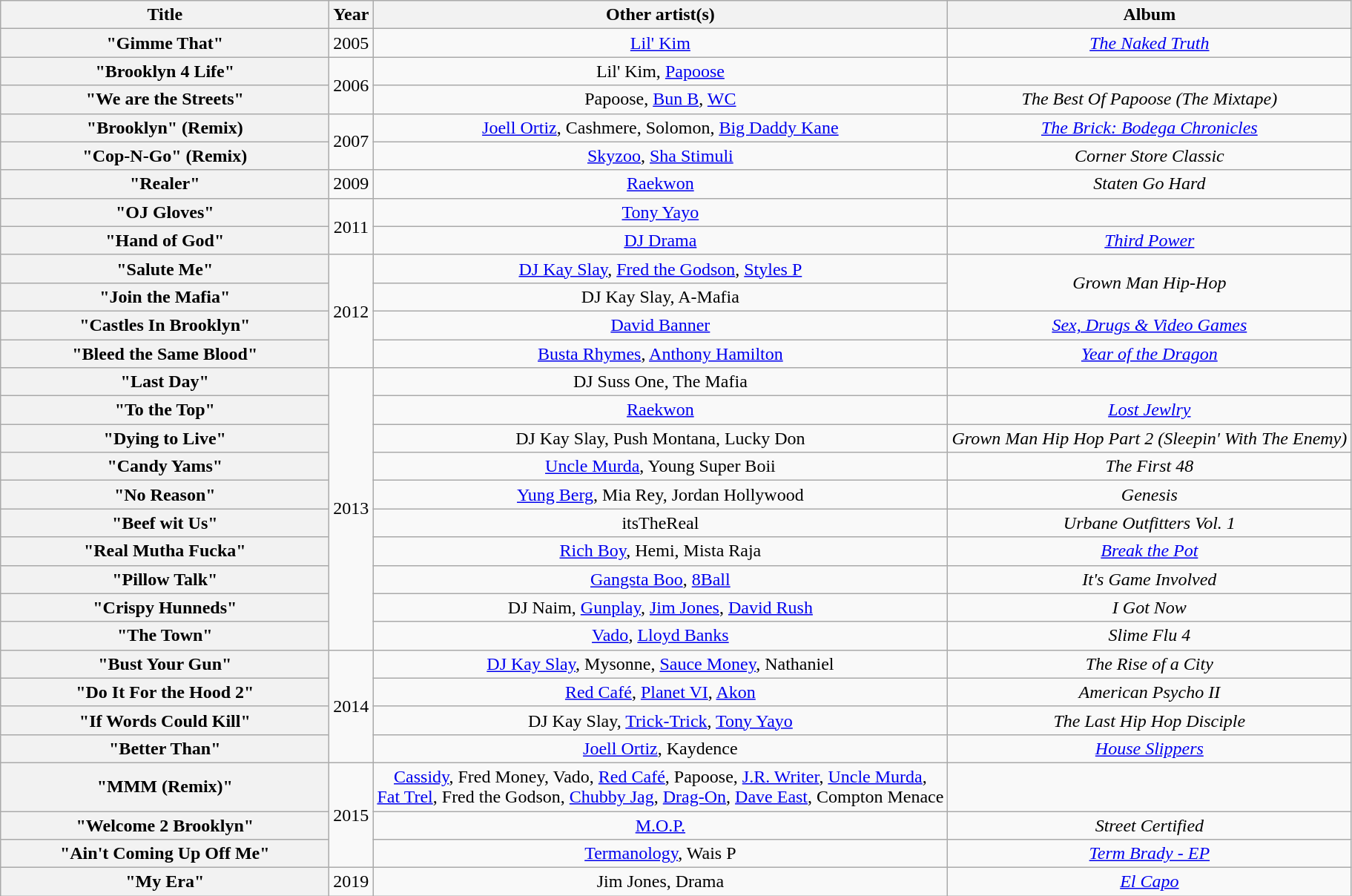<table class="wikitable plainrowheaders" style="text-align:center;">
<tr>
<th scope="col" style="width:18em;">Title</th>
<th scope="col">Year</th>
<th scope="col">Other artist(s)</th>
<th scope="col">Album</th>
</tr>
<tr>
<th scope="row">"Gimme That"</th>
<td>2005</td>
<td><a href='#'>Lil' Kim</a></td>
<td><em><a href='#'>The Naked Truth</a></em></td>
</tr>
<tr>
<th scope="row">"Brooklyn 4 Life"</th>
<td rowspan="2">2006</td>
<td>Lil' Kim, <a href='#'>Papoose</a></td>
<td></td>
</tr>
<tr>
<th scope="row">"We are the Streets"</th>
<td>Papoose, <a href='#'>Bun B</a>, <a href='#'>WC</a></td>
<td><em>The Best Of Papoose (The Mixtape)</em></td>
</tr>
<tr>
<th scope="row">"Brooklyn" (Remix)</th>
<td rowspan="2">2007</td>
<td><a href='#'>Joell Ortiz</a>, Cashmere, Solomon, <a href='#'>Big Daddy Kane</a></td>
<td><em><a href='#'>The Brick: Bodega Chronicles</a></em></td>
</tr>
<tr>
<th scope="row">"Cop-N-Go" (Remix)</th>
<td><a href='#'>Skyzoo</a>, <a href='#'>Sha Stimuli</a></td>
<td><em>Corner Store Classic</em></td>
</tr>
<tr>
<th scope="row">"Realer"</th>
<td>2009</td>
<td><a href='#'>Raekwon</a></td>
<td><em>Staten Go Hard</em></td>
</tr>
<tr>
<th scope="row">"OJ Gloves"</th>
<td rowspan="2">2011</td>
<td><a href='#'>Tony Yayo</a></td>
<td></td>
</tr>
<tr>
<th scope="row">"Hand of God"</th>
<td><a href='#'>DJ Drama</a></td>
<td><em><a href='#'>Third Power</a></em></td>
</tr>
<tr>
<th scope="row">"Salute Me"</th>
<td rowspan="4">2012</td>
<td><a href='#'>DJ Kay Slay</a>, <a href='#'>Fred the Godson</a>, <a href='#'>Styles P</a></td>
<td rowspan="2"><em>Grown Man Hip-Hop</em></td>
</tr>
<tr>
<th scope="row">"Join the Mafia"</th>
<td>DJ Kay Slay, A-Mafia</td>
</tr>
<tr>
<th scope= "row">"Castles In Brooklyn"</th>
<td><a href='#'>David Banner</a></td>
<td><em><a href='#'>Sex, Drugs & Video Games</a></em></td>
</tr>
<tr>
<th scope= "row">"Bleed the Same Blood"</th>
<td><a href='#'>Busta Rhymes</a>, <a href='#'>Anthony Hamilton</a></td>
<td><em><a href='#'>Year of the Dragon</a></em></td>
</tr>
<tr>
<th scope="row">"Last Day"</th>
<td rowspan="10">2013</td>
<td>DJ Suss One, The Mafia</td>
<td></td>
</tr>
<tr>
<th scope="row">"To the Top"</th>
<td><a href='#'>Raekwon</a></td>
<td><em><a href='#'>Lost Jewlry</a></em></td>
</tr>
<tr>
<th scope="row">"Dying to Live"</th>
<td>DJ Kay Slay, Push Montana, Lucky Don</td>
<td><em>Grown Man Hip Hop Part 2 (Sleepin' With The Enemy)</em></td>
</tr>
<tr>
<th scope="row">"Candy Yams"</th>
<td><a href='#'>Uncle Murda</a>, Young Super Boii</td>
<td><em>The First 48</em></td>
</tr>
<tr>
<th scope="row">"No Reason"</th>
<td><a href='#'>Yung Berg</a>, Mia Rey, Jordan Hollywood</td>
<td><em>Genesis</em></td>
</tr>
<tr>
<th scope="row">"Beef wit Us"</th>
<td>itsTheReal</td>
<td><em>Urbane Outfitters Vol. 1</em></td>
</tr>
<tr>
<th scope="row">"Real Mutha Fucka"</th>
<td><a href='#'>Rich Boy</a>, Hemi, Mista Raja</td>
<td><em><a href='#'>Break the Pot</a></em></td>
</tr>
<tr>
<th scope="row">"Pillow Talk"</th>
<td><a href='#'>Gangsta Boo</a>, <a href='#'>8Ball</a></td>
<td><em>It's Game Involved</em></td>
</tr>
<tr>
<th scope="row">"Crispy Hunneds"</th>
<td>DJ Naim, <a href='#'>Gunplay</a>, <a href='#'>Jim Jones</a>, <a href='#'>David Rush</a></td>
<td><em>I Got Now</em></td>
</tr>
<tr>
<th scope="row">"The Town"</th>
<td><a href='#'>Vado</a>, <a href='#'>Lloyd Banks</a></td>
<td><em>Slime Flu 4</em></td>
</tr>
<tr>
<th scope="row">"Bust Your Gun"</th>
<td rowspan=4>2014</td>
<td><a href='#'>DJ Kay Slay</a>, Mysonne, <a href='#'>Sauce Money</a>, Nathaniel</td>
<td><em>The Rise of a City</em></td>
</tr>
<tr>
<th scope="row">"Do It For the Hood 2"</th>
<td><a href='#'>Red Café</a>, <a href='#'>Planet VI</a>, <a href='#'>Akon</a></td>
<td><em>American Psycho II</em></td>
</tr>
<tr>
<th scope="row">"If Words Could Kill" </th>
<td>DJ Kay Slay, <a href='#'>Trick-Trick</a>, <a href='#'>Tony Yayo</a></td>
<td><em>The Last Hip Hop Disciple</em></td>
</tr>
<tr>
<th scope="row">"Better Than"</th>
<td><a href='#'>Joell Ortiz</a>, Kaydence</td>
<td><em><a href='#'>House Slippers</a></em></td>
</tr>
<tr>
<th scope="row">"MMM (Remix)"</th>
<td rowspan= "3">2015</td>
<td><a href='#'>Cassidy</a>, Fred Money, Vado, <a href='#'>Red Café</a>, Papoose, <a href='#'>J.R. Writer</a>, <a href='#'>Uncle Murda</a>,<br><a href='#'>Fat Trel</a>, Fred the Godson, <a href='#'>Chubby Jag</a>, <a href='#'>Drag-On</a>, <a href='#'>Dave East</a>, Compton Menace</td>
<td></td>
</tr>
<tr>
<th scope= "row">"Welcome 2 Brooklyn"</th>
<td><a href='#'>M.O.P.</a></td>
<td><em>Street Certified</em></td>
</tr>
<tr>
<th scope= "row">"Ain't Coming Up Off Me"</th>
<td><a href='#'>Termanology</a>, Wais P</td>
<td><em><a href='#'>Term Brady - EP</a></em></td>
</tr>
<tr>
<th scope="row">"My Era"</th>
<td>2019</td>
<td>Jim Jones, Drama</td>
<td><em><a href='#'>El Capo</a></em></td>
</tr>
</table>
